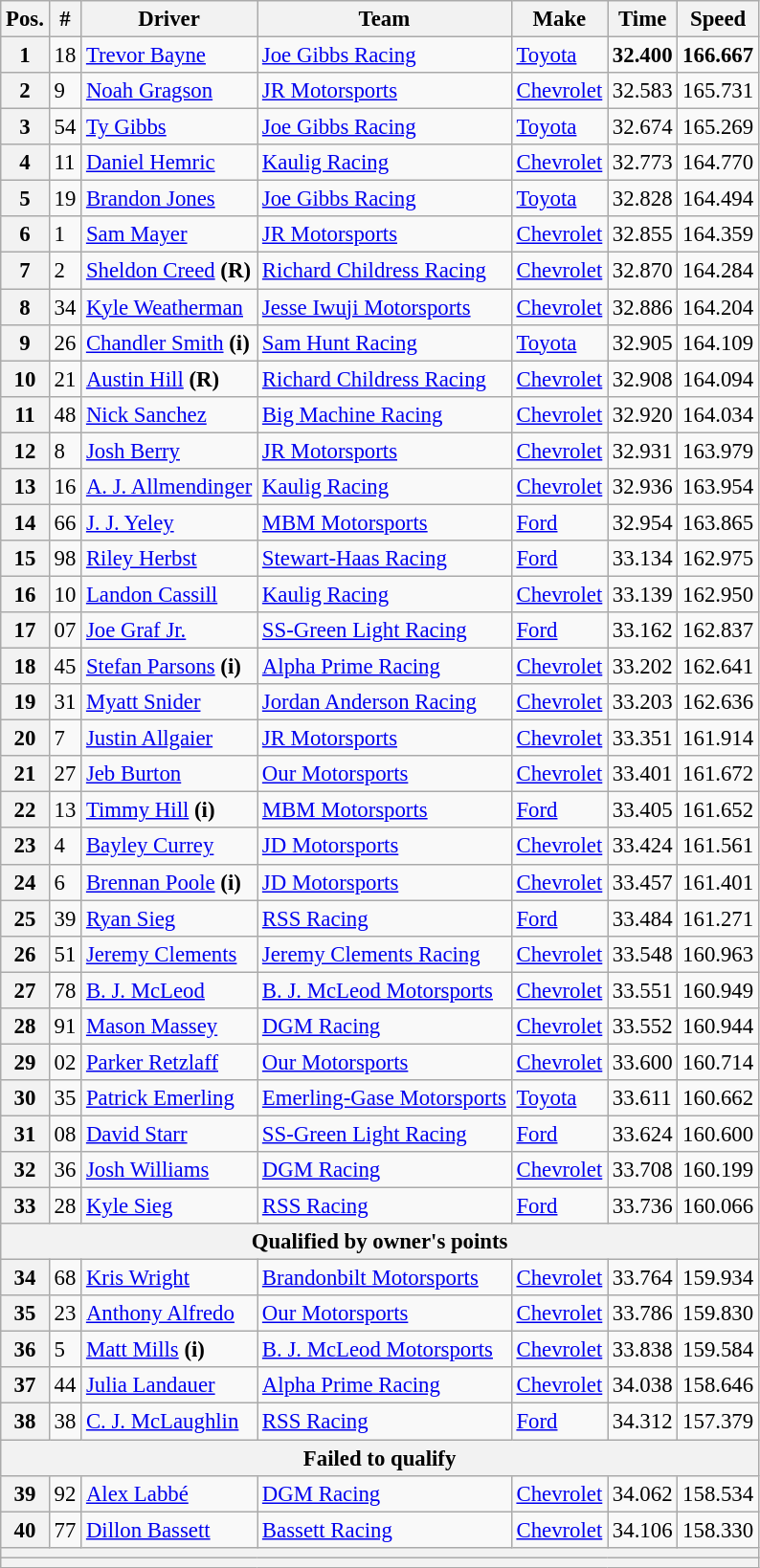<table class="wikitable" style="font-size:95%">
<tr>
<th>Pos.</th>
<th>#</th>
<th>Driver</th>
<th>Team</th>
<th>Make</th>
<th>Time</th>
<th>Speed</th>
</tr>
<tr>
<th>1</th>
<td>18</td>
<td><a href='#'>Trevor Bayne</a></td>
<td><a href='#'>Joe Gibbs Racing</a></td>
<td><a href='#'>Toyota</a></td>
<td><strong>32.400</strong></td>
<td><strong>166.667</strong></td>
</tr>
<tr>
<th>2</th>
<td>9</td>
<td><a href='#'>Noah Gragson</a></td>
<td><a href='#'>JR Motorsports</a></td>
<td><a href='#'>Chevrolet</a></td>
<td>32.583</td>
<td>165.731</td>
</tr>
<tr>
<th>3</th>
<td>54</td>
<td><a href='#'>Ty Gibbs</a></td>
<td><a href='#'>Joe Gibbs Racing</a></td>
<td><a href='#'>Toyota</a></td>
<td>32.674</td>
<td>165.269</td>
</tr>
<tr>
<th>4</th>
<td>11</td>
<td><a href='#'>Daniel Hemric</a></td>
<td><a href='#'>Kaulig Racing</a></td>
<td><a href='#'>Chevrolet</a></td>
<td>32.773</td>
<td>164.770</td>
</tr>
<tr>
<th>5</th>
<td>19</td>
<td><a href='#'>Brandon Jones</a></td>
<td><a href='#'>Joe Gibbs Racing</a></td>
<td><a href='#'>Toyota</a></td>
<td>32.828</td>
<td>164.494</td>
</tr>
<tr>
<th>6</th>
<td>1</td>
<td><a href='#'>Sam Mayer</a></td>
<td><a href='#'>JR Motorsports</a></td>
<td><a href='#'>Chevrolet</a></td>
<td>32.855</td>
<td>164.359</td>
</tr>
<tr>
<th>7</th>
<td>2</td>
<td><a href='#'>Sheldon Creed</a> <strong>(R)</strong></td>
<td><a href='#'>Richard Childress Racing</a></td>
<td><a href='#'>Chevrolet</a></td>
<td>32.870</td>
<td>164.284</td>
</tr>
<tr>
<th>8</th>
<td>34</td>
<td><a href='#'>Kyle Weatherman</a></td>
<td><a href='#'>Jesse Iwuji Motorsports</a></td>
<td><a href='#'>Chevrolet</a></td>
<td>32.886</td>
<td>164.204</td>
</tr>
<tr>
<th>9</th>
<td>26</td>
<td><a href='#'>Chandler Smith</a> <strong>(i)</strong></td>
<td><a href='#'>Sam Hunt Racing</a></td>
<td><a href='#'>Toyota</a></td>
<td>32.905</td>
<td>164.109</td>
</tr>
<tr>
<th>10</th>
<td>21</td>
<td><a href='#'>Austin Hill</a> <strong>(R)</strong></td>
<td><a href='#'>Richard Childress Racing</a></td>
<td><a href='#'>Chevrolet</a></td>
<td>32.908</td>
<td>164.094</td>
</tr>
<tr>
<th>11</th>
<td>48</td>
<td><a href='#'>Nick Sanchez</a></td>
<td><a href='#'>Big Machine Racing</a></td>
<td><a href='#'>Chevrolet</a></td>
<td>32.920</td>
<td>164.034</td>
</tr>
<tr>
<th>12</th>
<td>8</td>
<td><a href='#'>Josh Berry</a></td>
<td><a href='#'>JR Motorsports</a></td>
<td><a href='#'>Chevrolet</a></td>
<td>32.931</td>
<td>163.979</td>
</tr>
<tr>
<th>13</th>
<td>16</td>
<td><a href='#'>A. J. Allmendinger</a></td>
<td><a href='#'>Kaulig Racing</a></td>
<td><a href='#'>Chevrolet</a></td>
<td>32.936</td>
<td>163.954</td>
</tr>
<tr>
<th>14</th>
<td>66</td>
<td><a href='#'>J. J. Yeley</a></td>
<td><a href='#'>MBM Motorsports</a></td>
<td><a href='#'>Ford</a></td>
<td>32.954</td>
<td>163.865</td>
</tr>
<tr>
<th>15</th>
<td>98</td>
<td><a href='#'>Riley Herbst</a></td>
<td><a href='#'>Stewart-Haas Racing</a></td>
<td><a href='#'>Ford</a></td>
<td>33.134</td>
<td>162.975</td>
</tr>
<tr>
<th>16</th>
<td>10</td>
<td><a href='#'>Landon Cassill</a></td>
<td><a href='#'>Kaulig Racing</a></td>
<td><a href='#'>Chevrolet</a></td>
<td>33.139</td>
<td>162.950</td>
</tr>
<tr>
<th>17</th>
<td>07</td>
<td><a href='#'>Joe Graf Jr.</a></td>
<td><a href='#'>SS-Green Light Racing</a></td>
<td><a href='#'>Ford</a></td>
<td>33.162</td>
<td>162.837</td>
</tr>
<tr>
<th>18</th>
<td>45</td>
<td><a href='#'>Stefan Parsons</a> <strong>(i)</strong></td>
<td><a href='#'>Alpha Prime Racing</a></td>
<td><a href='#'>Chevrolet</a></td>
<td>33.202</td>
<td>162.641</td>
</tr>
<tr>
<th>19</th>
<td>31</td>
<td><a href='#'>Myatt Snider</a></td>
<td><a href='#'>Jordan Anderson Racing</a></td>
<td><a href='#'>Chevrolet</a></td>
<td>33.203</td>
<td>162.636</td>
</tr>
<tr>
<th>20</th>
<td>7</td>
<td><a href='#'>Justin Allgaier</a></td>
<td><a href='#'>JR Motorsports</a></td>
<td><a href='#'>Chevrolet</a></td>
<td>33.351</td>
<td>161.914</td>
</tr>
<tr>
<th>21</th>
<td>27</td>
<td><a href='#'>Jeb Burton</a></td>
<td><a href='#'>Our Motorsports</a></td>
<td><a href='#'>Chevrolet</a></td>
<td>33.401</td>
<td>161.672</td>
</tr>
<tr>
<th>22</th>
<td>13</td>
<td><a href='#'>Timmy Hill</a> <strong>(i)</strong></td>
<td><a href='#'>MBM Motorsports</a></td>
<td><a href='#'>Ford</a></td>
<td>33.405</td>
<td>161.652</td>
</tr>
<tr>
<th>23</th>
<td>4</td>
<td><a href='#'>Bayley Currey</a></td>
<td><a href='#'>JD Motorsports</a></td>
<td><a href='#'>Chevrolet</a></td>
<td>33.424</td>
<td>161.561</td>
</tr>
<tr>
<th>24</th>
<td>6</td>
<td><a href='#'>Brennan Poole</a> <strong>(i)</strong></td>
<td><a href='#'>JD Motorsports</a></td>
<td><a href='#'>Chevrolet</a></td>
<td>33.457</td>
<td>161.401</td>
</tr>
<tr>
<th>25</th>
<td>39</td>
<td><a href='#'>Ryan Sieg</a></td>
<td><a href='#'>RSS Racing</a></td>
<td><a href='#'>Ford</a></td>
<td>33.484</td>
<td>161.271</td>
</tr>
<tr>
<th>26</th>
<td>51</td>
<td><a href='#'>Jeremy Clements</a></td>
<td><a href='#'>Jeremy Clements Racing</a></td>
<td><a href='#'>Chevrolet</a></td>
<td>33.548</td>
<td>160.963</td>
</tr>
<tr>
<th>27</th>
<td>78</td>
<td><a href='#'>B. J. McLeod</a></td>
<td><a href='#'>B. J. McLeod Motorsports</a></td>
<td><a href='#'>Chevrolet</a></td>
<td>33.551</td>
<td>160.949</td>
</tr>
<tr>
<th>28</th>
<td>91</td>
<td><a href='#'>Mason Massey</a></td>
<td><a href='#'>DGM Racing</a></td>
<td><a href='#'>Chevrolet</a></td>
<td>33.552</td>
<td>160.944</td>
</tr>
<tr>
<th>29</th>
<td>02</td>
<td><a href='#'>Parker Retzlaff</a></td>
<td><a href='#'>Our Motorsports</a></td>
<td><a href='#'>Chevrolet</a></td>
<td>33.600</td>
<td>160.714</td>
</tr>
<tr>
<th>30</th>
<td>35</td>
<td><a href='#'>Patrick Emerling</a></td>
<td><a href='#'>Emerling-Gase Motorsports</a></td>
<td><a href='#'>Toyota</a></td>
<td>33.611</td>
<td>160.662</td>
</tr>
<tr>
<th>31</th>
<td>08</td>
<td><a href='#'>David Starr</a></td>
<td><a href='#'>SS-Green Light Racing</a></td>
<td><a href='#'>Ford</a></td>
<td>33.624</td>
<td>160.600</td>
</tr>
<tr>
<th>32</th>
<td>36</td>
<td><a href='#'>Josh Williams</a></td>
<td><a href='#'>DGM Racing</a></td>
<td><a href='#'>Chevrolet</a></td>
<td>33.708</td>
<td>160.199</td>
</tr>
<tr>
<th>33</th>
<td>28</td>
<td><a href='#'>Kyle Sieg</a></td>
<td><a href='#'>RSS Racing</a></td>
<td><a href='#'>Ford</a></td>
<td>33.736</td>
<td>160.066</td>
</tr>
<tr>
<th colspan="7">Qualified by owner's points</th>
</tr>
<tr>
<th>34</th>
<td>68</td>
<td><a href='#'>Kris Wright</a></td>
<td><a href='#'>Brandonbilt Motorsports</a></td>
<td><a href='#'>Chevrolet</a></td>
<td>33.764</td>
<td>159.934</td>
</tr>
<tr>
<th>35</th>
<td>23</td>
<td><a href='#'>Anthony Alfredo</a></td>
<td><a href='#'>Our Motorsports</a></td>
<td><a href='#'>Chevrolet</a></td>
<td>33.786</td>
<td>159.830</td>
</tr>
<tr>
<th>36</th>
<td>5</td>
<td><a href='#'>Matt Mills</a> <strong>(i)</strong></td>
<td><a href='#'>B. J. McLeod Motorsports</a></td>
<td><a href='#'>Chevrolet</a></td>
<td>33.838</td>
<td>159.584</td>
</tr>
<tr>
<th>37</th>
<td>44</td>
<td><a href='#'>Julia Landauer</a></td>
<td><a href='#'>Alpha Prime Racing</a></td>
<td><a href='#'>Chevrolet</a></td>
<td>34.038</td>
<td>158.646</td>
</tr>
<tr>
<th>38</th>
<td>38</td>
<td><a href='#'>C. J. McLaughlin</a></td>
<td><a href='#'>RSS Racing</a></td>
<td><a href='#'>Ford</a></td>
<td>34.312</td>
<td>157.379</td>
</tr>
<tr>
<th colspan="7">Failed to qualify</th>
</tr>
<tr>
<th>39</th>
<td>92</td>
<td><a href='#'>Alex Labbé</a></td>
<td><a href='#'>DGM Racing</a></td>
<td><a href='#'>Chevrolet</a></td>
<td>34.062</td>
<td>158.534</td>
</tr>
<tr>
<th>40</th>
<td>77</td>
<td><a href='#'>Dillon Bassett</a></td>
<td><a href='#'>Bassett Racing</a></td>
<td><a href='#'>Chevrolet</a></td>
<td>34.106</td>
<td>158.330</td>
</tr>
<tr>
<th colspan="7"></th>
</tr>
<tr>
<th colspan="7"></th>
</tr>
</table>
